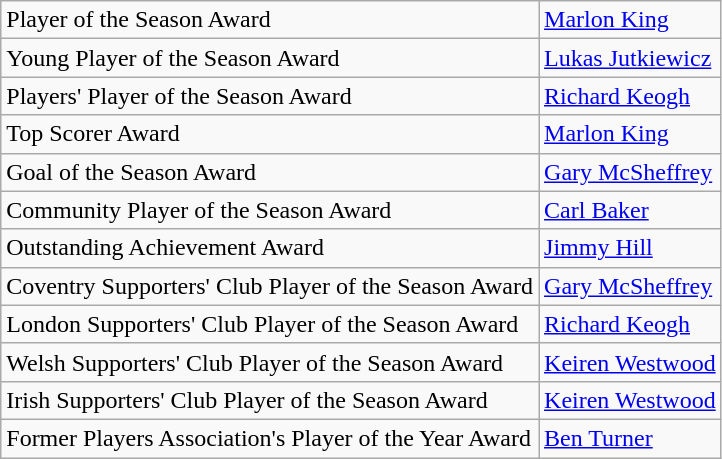<table class="wikitable">
<tr>
<td>Player of the Season Award</td>
<td><a href='#'>Marlon King</a></td>
</tr>
<tr>
<td>Young Player of the Season Award</td>
<td><a href='#'>Lukas Jutkiewicz</a></td>
</tr>
<tr>
<td>Players' Player of the Season Award</td>
<td><a href='#'>Richard Keogh</a></td>
</tr>
<tr>
<td>Top Scorer Award</td>
<td><a href='#'>Marlon King</a></td>
</tr>
<tr>
<td>Goal of the Season Award</td>
<td><a href='#'>Gary McSheffrey</a></td>
</tr>
<tr>
<td>Community Player of the Season Award</td>
<td><a href='#'>Carl Baker</a></td>
</tr>
<tr>
<td>Outstanding Achievement Award</td>
<td><a href='#'>Jimmy Hill</a></td>
</tr>
<tr>
<td>Coventry Supporters' Club Player of the Season Award</td>
<td><a href='#'>Gary McSheffrey</a></td>
</tr>
<tr>
<td>London Supporters' Club Player of the Season Award</td>
<td><a href='#'>Richard Keogh</a></td>
</tr>
<tr>
<td>Welsh Supporters' Club Player of the Season Award</td>
<td><a href='#'>Keiren Westwood</a></td>
</tr>
<tr>
<td>Irish Supporters' Club Player of the Season Award</td>
<td><a href='#'>Keiren Westwood</a></td>
</tr>
<tr>
<td>Former Players Association's Player of the Year Award</td>
<td><a href='#'>Ben Turner</a></td>
</tr>
</table>
